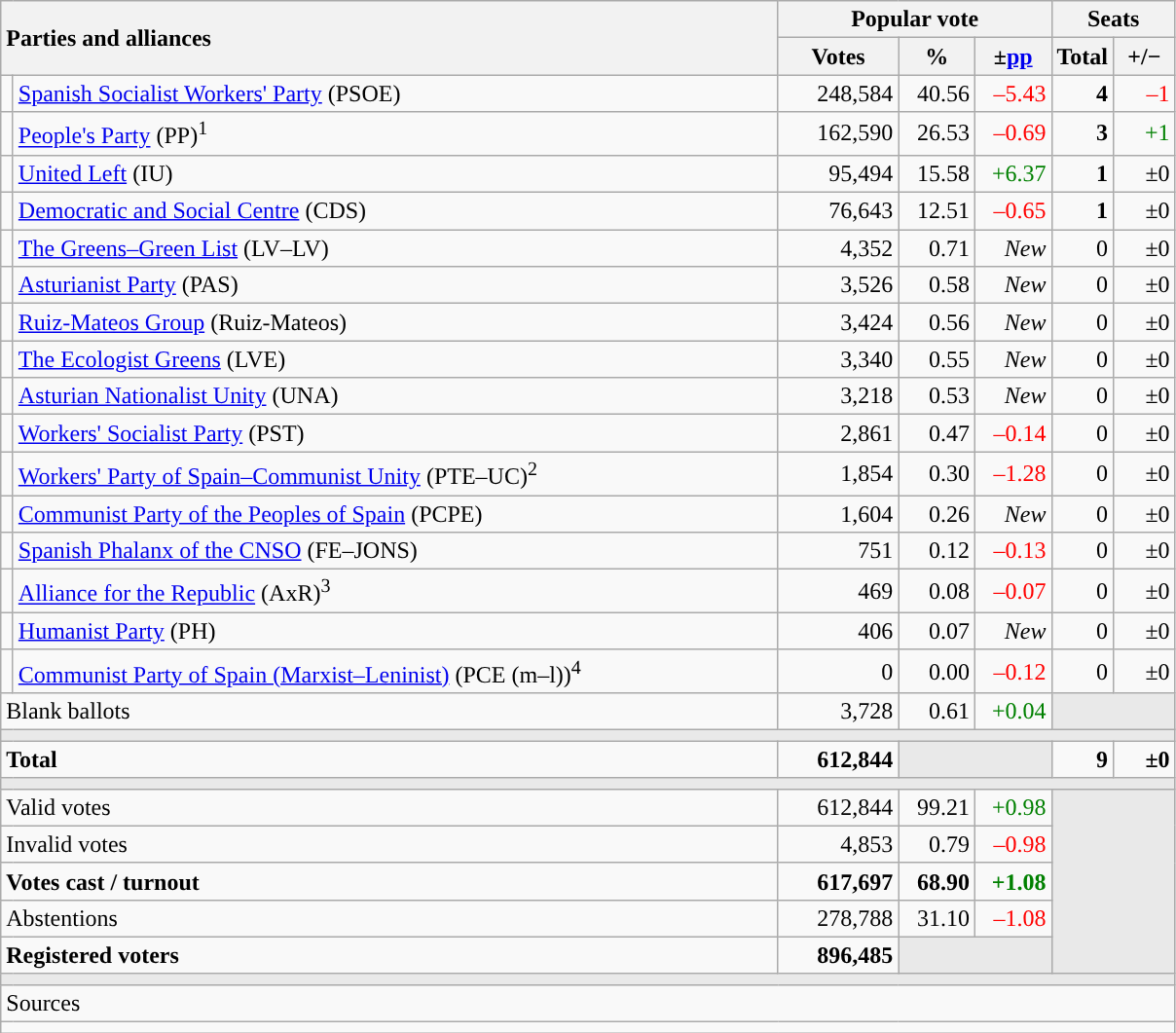<table class="wikitable" style="text-align:right;">
<tr>
<th style="text-align:left;" rowspan="2" colspan="2" width="525">Parties and alliances</th>
<th colspan="3">Popular vote</th>
<th colspan="2">Seats</th>
</tr>
<tr>
<th width="75">Votes</th>
<th width="45">%</th>
<th width="45">±<a href='#'>pp</a></th>
<th width="35">Total</th>
<th width="35">+/−</th>
</tr>
<tr>
<td width="1" style="color:inherit;background:"></td>
<td align="left"><a href='#'>Spanish Socialist Workers' Party</a> (PSOE)</td>
<td>248,584</td>
<td>40.56</td>
<td style="color:red;">–5.43</td>
<td><strong>4</strong></td>
<td style="color:red;">–1</td>
</tr>
<tr>
<td style="color:inherit;background:"></td>
<td align="left"><a href='#'>People's Party</a> (PP)<sup>1</sup></td>
<td>162,590</td>
<td>26.53</td>
<td style="color:red;">–0.69</td>
<td><strong>3</strong></td>
<td style="color:green;">+1</td>
</tr>
<tr>
<td style="color:inherit;background:"></td>
<td align="left"><a href='#'>United Left</a> (IU)</td>
<td>95,494</td>
<td>15.58</td>
<td style="color:green;">+6.37</td>
<td><strong>1</strong></td>
<td>±0</td>
</tr>
<tr>
<td style="color:inherit;background:"></td>
<td align="left"><a href='#'>Democratic and Social Centre</a> (CDS)</td>
<td>76,643</td>
<td>12.51</td>
<td style="color:red;">–0.65</td>
<td><strong>1</strong></td>
<td>±0</td>
</tr>
<tr>
<td style="color:inherit;background:"></td>
<td align="left"><a href='#'>The Greens–Green List</a> (LV–LV)</td>
<td>4,352</td>
<td>0.71</td>
<td><em>New</em></td>
<td>0</td>
<td>±0</td>
</tr>
<tr>
<td style="color:inherit;background:"></td>
<td align="left"><a href='#'>Asturianist Party</a> (PAS)</td>
<td>3,526</td>
<td>0.58</td>
<td><em>New</em></td>
<td>0</td>
<td>±0</td>
</tr>
<tr>
<td style="color:inherit;background:"></td>
<td align="left"><a href='#'>Ruiz-Mateos Group</a> (Ruiz-Mateos)</td>
<td>3,424</td>
<td>0.56</td>
<td><em>New</em></td>
<td>0</td>
<td>±0</td>
</tr>
<tr>
<td style="color:inherit;background:"></td>
<td align="left"><a href='#'>The Ecologist Greens</a> (LVE)</td>
<td>3,340</td>
<td>0.55</td>
<td><em>New</em></td>
<td>0</td>
<td>±0</td>
</tr>
<tr>
<td style="color:inherit;background:"></td>
<td align="left"><a href='#'>Asturian Nationalist Unity</a> (UNA)</td>
<td>3,218</td>
<td>0.53</td>
<td><em>New</em></td>
<td>0</td>
<td>±0</td>
</tr>
<tr>
<td style="color:inherit;background:"></td>
<td align="left"><a href='#'>Workers' Socialist Party</a> (PST)</td>
<td>2,861</td>
<td>0.47</td>
<td style="color:red;">–0.14</td>
<td>0</td>
<td>±0</td>
</tr>
<tr>
<td style="color:inherit;background:"></td>
<td align="left"><a href='#'>Workers' Party of Spain–Communist Unity</a> (PTE–UC)<sup>2</sup></td>
<td>1,854</td>
<td>0.30</td>
<td style="color:red;">–1.28</td>
<td>0</td>
<td>±0</td>
</tr>
<tr>
<td style="color:inherit;background:"></td>
<td align="left"><a href='#'>Communist Party of the Peoples of Spain</a> (PCPE)</td>
<td>1,604</td>
<td>0.26</td>
<td><em>New</em></td>
<td>0</td>
<td>±0</td>
</tr>
<tr>
<td style="color:inherit;background:"></td>
<td align="left"><a href='#'>Spanish Phalanx of the CNSO</a> (FE–JONS)</td>
<td>751</td>
<td>0.12</td>
<td style="color:red;">–0.13</td>
<td>0</td>
<td>±0</td>
</tr>
<tr>
<td style="color:inherit;background:"></td>
<td align="left"><a href='#'>Alliance for the Republic</a> (AxR)<sup>3</sup></td>
<td>469</td>
<td>0.08</td>
<td style="color:red;">–0.07</td>
<td>0</td>
<td>±0</td>
</tr>
<tr>
<td style="color:inherit;background:"></td>
<td align="left"><a href='#'>Humanist Party</a> (PH)</td>
<td>406</td>
<td>0.07</td>
<td><em>New</em></td>
<td>0</td>
<td>±0</td>
</tr>
<tr>
<td style="color:inherit;background:"></td>
<td align="left"><a href='#'>Communist Party of Spain (Marxist–Leninist)</a> (PCE (m–l))<sup>4</sup></td>
<td>0</td>
<td>0.00</td>
<td style="color:red;">–0.12</td>
<td>0</td>
<td>±0</td>
</tr>
<tr>
<td align="left" colspan="2">Blank ballots</td>
<td>3,728</td>
<td>0.61</td>
<td style="color:green;">+0.04</td>
<td bgcolor="#E9E9E9" colspan="2"></td>
</tr>
<tr>
<td colspan="7" bgcolor="#E9E9E9"></td>
</tr>
<tr style="font-weight:bold;">
<td align="left" colspan="2">Total</td>
<td>612,844</td>
<td bgcolor="#E9E9E9" colspan="2"></td>
<td>9</td>
<td>±0</td>
</tr>
<tr>
<td colspan="7" bgcolor="#E9E9E9"></td>
</tr>
<tr>
<td align="left" colspan="2">Valid votes</td>
<td>612,844</td>
<td>99.21</td>
<td style="color:green;">+0.98</td>
<td bgcolor="#E9E9E9" colspan="2" rowspan="5"></td>
</tr>
<tr>
<td align="left" colspan="2">Invalid votes</td>
<td>4,853</td>
<td>0.79</td>
<td style="color:red;">–0.98</td>
</tr>
<tr style="font-weight:bold;">
<td align="left" colspan="2">Votes cast / turnout</td>
<td>617,697</td>
<td>68.90</td>
<td style="color:green;">+1.08</td>
</tr>
<tr>
<td align="left" colspan="2">Abstentions</td>
<td>278,788</td>
<td>31.10</td>
<td style="color:red;">–1.08</td>
</tr>
<tr style="font-weight:bold;">
<td align="left" colspan="2">Registered voters</td>
<td>896,485</td>
<td bgcolor="#E9E9E9" colspan="2"></td>
</tr>
<tr>
<td colspan="7" bgcolor="#E9E9E9"></td>
</tr>
<tr>
<td align="left" colspan="7">Sources</td>
</tr>
<tr>
<td colspan="7" style="text-align:left; max-width:790px;"></td>
</tr>
</table>
